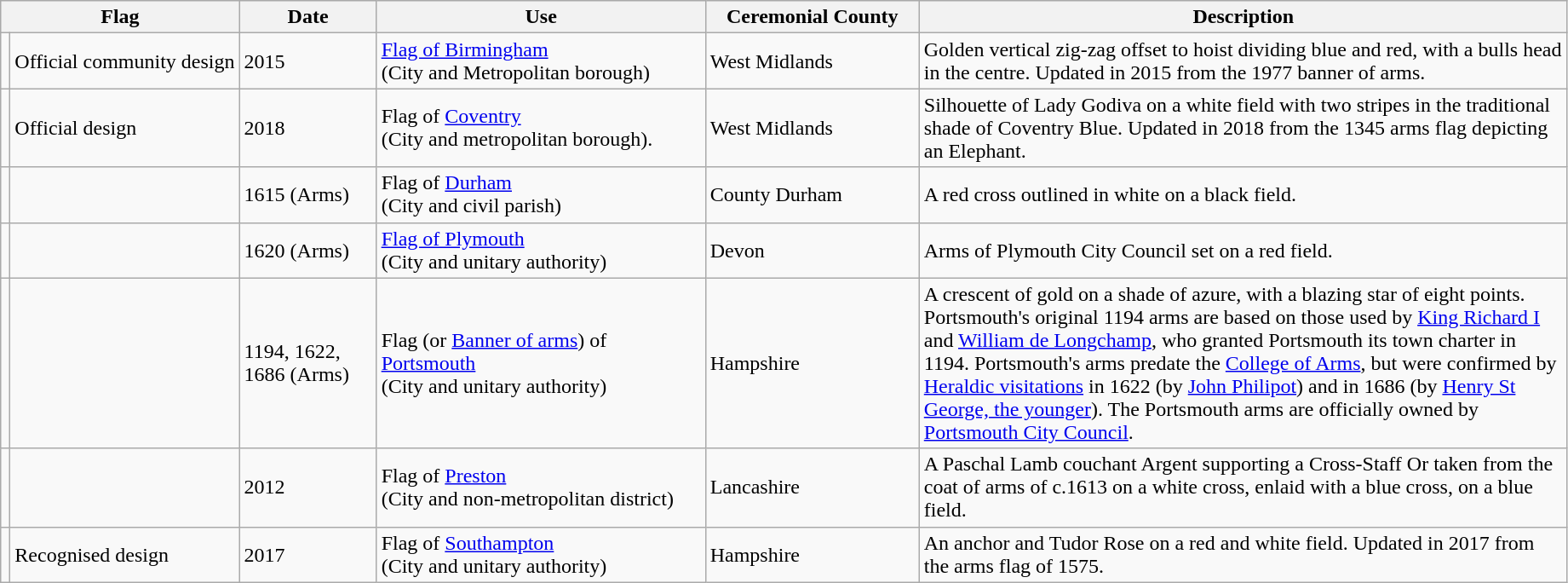<table class="wikitable">
<tr style="background:#efefef;">
<th colspan="2" style="width:110px;">Flag</th>
<th style="width:100px;">Date</th>
<th style="width:250px;">Use</th>
<th style="width:160px;">Ceremonial County</th>
<th style="width:500px;">Description</th>
</tr>
<tr>
<td></td>
<td>Official community design</td>
<td>2015</td>
<td><a href='#'>Flag of Birmingham</a><br>(City and Metropolitan borough)</td>
<td>West Midlands</td>
<td>Golden vertical zig-zag offset to hoist dividing blue and red, with a bulls head in the centre. Updated in 2015 from the 1977 banner of arms.</td>
</tr>
<tr>
<td></td>
<td>Official design</td>
<td>2018</td>
<td>Flag of <a href='#'>Coventry</a><br>(City and metropolitan borough).</td>
<td>West Midlands</td>
<td>Silhouette of Lady Godiva on a white field with two stripes in the traditional shade of Coventry Blue. Updated in 2018 from the 1345 arms flag depicting an Elephant.</td>
</tr>
<tr>
<td></td>
<td></td>
<td>1615 (Arms)</td>
<td>Flag of <a href='#'>Durham</a><br>(City and civil parish)</td>
<td>County Durham</td>
<td>A red cross outlined in white on a black field.</td>
</tr>
<tr>
<td></td>
<td></td>
<td>1620 (Arms)</td>
<td><a href='#'>Flag of Plymouth</a><br>(City and unitary authority)</td>
<td>Devon</td>
<td>Arms of Plymouth City Council set on a red field.</td>
</tr>
<tr>
<td></td>
<td></td>
<td>1194, 1622, 1686 (Arms)</td>
<td>Flag (or <a href='#'>Banner of arms</a>) of <a href='#'>Portsmouth</a> <br> (City and unitary authority)</td>
<td>Hampshire</td>
<td>A crescent of gold on a shade of azure, with a blazing star of eight points.  Portsmouth's original 1194 arms are based on those used by <a href='#'>King Richard I</a> and <a href='#'>William de Longchamp</a>, who granted Portsmouth its town charter in 1194. Portsmouth's arms predate the <a href='#'>College of Arms</a>, but were confirmed by <a href='#'>Heraldic visitations</a> in 1622 (by <a href='#'>John Philipot</a>) and in 1686 (by <a href='#'>Henry St George, the younger</a>). The Portsmouth arms are officially owned by <a href='#'>Portsmouth City Council</a>.</td>
</tr>
<tr>
<td></td>
<td></td>
<td>2012</td>
<td>Flag of <a href='#'>Preston</a><br>(City and non-metropolitan district)</td>
<td>Lancashire</td>
<td>A Paschal Lamb couchant Argent supporting a Cross-Staff Or taken from the coat of arms of c.1613 on a white cross, enlaid with a blue cross, on a blue field.</td>
</tr>
<tr>
<td></td>
<td>Recognised design</td>
<td>2017</td>
<td>Flag of <a href='#'>Southampton</a><br>(City and unitary authority)</td>
<td>Hampshire</td>
<td>An anchor and Tudor Rose on a red and white field. Updated in 2017 from the arms flag of 1575.</td>
</tr>
</table>
